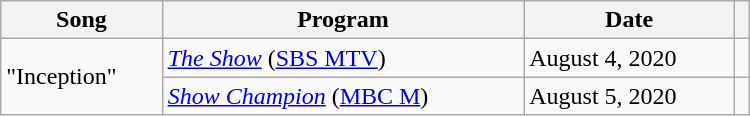<table class="wikitable" width="500">
<tr>
<th>Song</th>
<th>Program</th>
<th>Date</th>
<th></th>
</tr>
<tr>
<td rowspan="2">"Inception"</td>
<td><a href='#'><em>The Show</em></a> (<a href='#'>SBS MTV</a>)</td>
<td>August 4, 2020</td>
<td></td>
</tr>
<tr>
<td><em><a href='#'>Show Champion</a></em> (<a href='#'>MBC M</a>)</td>
<td>August 5, 2020</td>
<td></td>
</tr>
</table>
